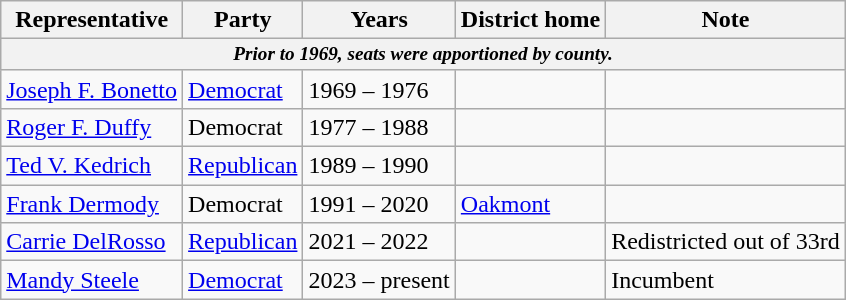<table class=wikitable>
<tr valign=bottom>
<th>Representative</th>
<th>Party</th>
<th>Years</th>
<th>District home</th>
<th>Note</th>
</tr>
<tr>
<th colspan=5 style="font-size: 80%;"><em>Prior to 1969, seats were apportioned by county.</em></th>
</tr>
<tr>
<td><a href='#'>Joseph F. Bonetto</a></td>
<td><a href='#'>Democrat</a></td>
<td>1969 – 1976</td>
<td></td>
<td></td>
</tr>
<tr>
<td><a href='#'>Roger F. Duffy</a></td>
<td>Democrat</td>
<td>1977 – 1988</td>
<td></td>
<td></td>
</tr>
<tr>
<td><a href='#'>Ted V. Kedrich</a></td>
<td><a href='#'>Republican</a></td>
<td>1989 – 1990</td>
<td></td>
<td></td>
</tr>
<tr>
<td><a href='#'>Frank Dermody</a></td>
<td>Democrat</td>
<td>1991 – 2020</td>
<td><a href='#'>Oakmont</a></td>
<td></td>
</tr>
<tr>
<td><a href='#'>Carrie DelRosso</a></td>
<td><a href='#'>Republican</a></td>
<td>2021 – 2022</td>
<td></td>
<td>Redistricted out of 33rd</td>
</tr>
<tr>
<td><a href='#'>Mandy Steele</a></td>
<td><a href='#'>Democrat</a></td>
<td>2023 – present</td>
<td></td>
<td>Incumbent</td>
</tr>
</table>
